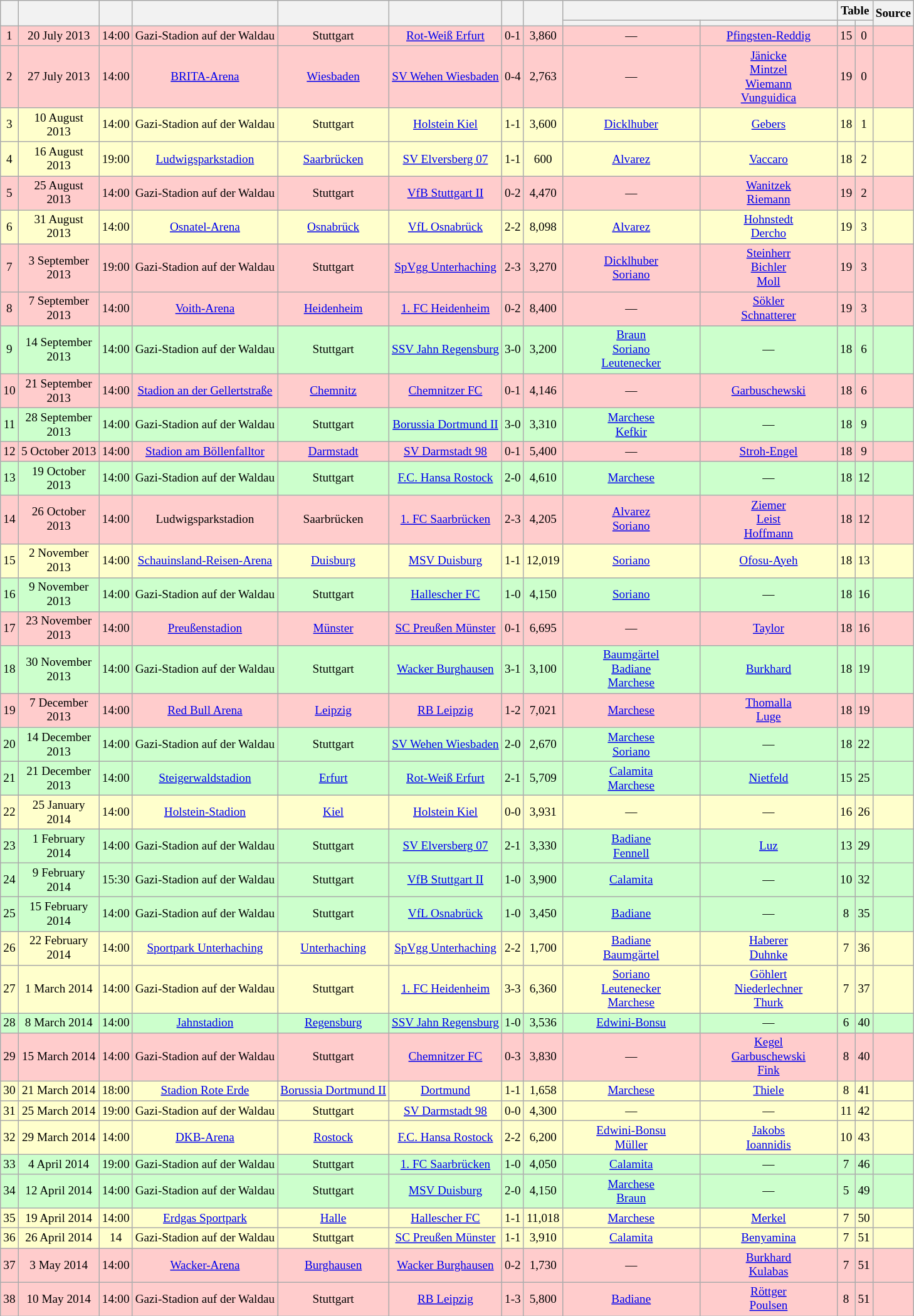<table class="wikitable" Style="text-align: center;font-size:80%">
<tr>
<th rowspan="2"></th>
<th rowspan="2" style="width:80px"></th>
<th rowspan="2"></th>
<th rowspan="2"></th>
<th rowspan="2"></th>
<th rowspan="2"></th>
<th rowspan="2"></th>
<th rowspan="2"></th>
<th colspan="2"></th>
<th colspan="2">Table</th>
<th rowspan="2">Source</th>
</tr>
<tr>
<th style="width:140px"></th>
<th style="width:140px"></th>
<th></th>
<th></th>
</tr>
<tr style="background:#fcc">
<td>1</td>
<td>20 July 2013</td>
<td>14:00</td>
<td>Gazi-Stadion auf der Waldau</td>
<td>Stuttgart</td>
<td><a href='#'>Rot-Weiß Erfurt</a></td>
<td>0-1</td>
<td>3,860</td>
<td>—</td>
<td><a href='#'>Pfingsten-Reddig</a> </td>
<td>15</td>
<td>0</td>
<td></td>
</tr>
<tr style="background:#fcc">
<td>2</td>
<td>27 July 2013</td>
<td>14:00</td>
<td><a href='#'>BRITA-Arena</a></td>
<td><a href='#'>Wiesbaden</a></td>
<td><a href='#'>SV Wehen Wiesbaden</a></td>
<td>0-4</td>
<td>2,763</td>
<td>—</td>
<td><a href='#'>Jänicke</a>  <br> <a href='#'>Mintzel</a>  <br> <a href='#'>Wiemann</a>  <br> <a href='#'>Vunguidica</a> </td>
<td>19</td>
<td>0</td>
<td></td>
</tr>
<tr style="background:#ffc">
<td>3</td>
<td>10 August 2013</td>
<td>14:00</td>
<td>Gazi-Stadion auf der Waldau</td>
<td>Stuttgart</td>
<td><a href='#'>Holstein Kiel</a></td>
<td>1-1</td>
<td>3,600</td>
<td><a href='#'>Dicklhuber</a> </td>
<td><a href='#'>Gebers</a> </td>
<td>18</td>
<td>1</td>
<td></td>
</tr>
<tr style="background:#ffc">
<td>4</td>
<td>16 August 2013</td>
<td>19:00</td>
<td><a href='#'>Ludwigsparkstadion</a></td>
<td><a href='#'>Saarbrücken</a></td>
<td><a href='#'>SV Elversberg 07</a></td>
<td>1-1</td>
<td>600</td>
<td><a href='#'>Alvarez</a> </td>
<td><a href='#'>Vaccaro</a> </td>
<td>18</td>
<td>2</td>
<td></td>
</tr>
<tr style="background:#fcc">
<td>5</td>
<td>25 August 2013</td>
<td>14:00</td>
<td>Gazi-Stadion auf der Waldau</td>
<td>Stuttgart</td>
<td><a href='#'>VfB Stuttgart II</a></td>
<td>0-2</td>
<td>4,470</td>
<td>—</td>
<td><a href='#'>Wanitzek</a>  <br> <a href='#'>Riemann</a> </td>
<td>19</td>
<td>2</td>
<td></td>
</tr>
<tr style="background:#ffc">
<td>6</td>
<td>31 August 2013</td>
<td>14:00</td>
<td><a href='#'>Osnatel-Arena</a></td>
<td><a href='#'>Osnabrück</a></td>
<td><a href='#'>VfL Osnabrück</a></td>
<td>2-2</td>
<td>8,098</td>
<td><a href='#'>Alvarez</a> </td>
<td><a href='#'>Hohnstedt</a>  <br> <a href='#'>Dercho</a> </td>
<td>19</td>
<td>3</td>
<td></td>
</tr>
<tr style="background:#fcc">
<td>7</td>
<td>3 September 2013</td>
<td>19:00</td>
<td>Gazi-Stadion auf der Waldau</td>
<td>Stuttgart</td>
<td><a href='#'>SpVgg Unterhaching</a></td>
<td>2-3</td>
<td>3,270</td>
<td><a href='#'>Dicklhuber</a>  <br> <a href='#'>Soriano</a> </td>
<td><a href='#'>Steinherr</a>  <br> <a href='#'>Bichler</a>  <br> <a href='#'>Moll</a> </td>
<td>19</td>
<td>3</td>
<td></td>
</tr>
<tr style="background:#fcc">
<td>8</td>
<td>7 September 2013</td>
<td>14:00</td>
<td><a href='#'>Voith-Arena</a></td>
<td><a href='#'>Heidenheim</a></td>
<td><a href='#'>1. FC Heidenheim</a></td>
<td>0-2</td>
<td>8,400</td>
<td>—</td>
<td><a href='#'>Sökler</a>  <br> <a href='#'>Schnatterer</a> </td>
<td>19</td>
<td>3</td>
<td></td>
</tr>
<tr style="background:#cfc">
<td>9</td>
<td>14 September 2013</td>
<td>14:00</td>
<td>Gazi-Stadion auf der Waldau</td>
<td>Stuttgart</td>
<td><a href='#'>SSV Jahn Regensburg</a></td>
<td>3-0</td>
<td>3,200</td>
<td><a href='#'>Braun</a>  <br> <a href='#'>Soriano</a>  <br> <a href='#'>Leutenecker</a> </td>
<td>—</td>
<td>18</td>
<td>6</td>
<td></td>
</tr>
<tr style="background:#fcc">
<td>10</td>
<td>21 September 2013</td>
<td>14:00</td>
<td><a href='#'>Stadion an der Gellertstraße</a></td>
<td><a href='#'>Chemnitz</a></td>
<td><a href='#'>Chemnitzer FC</a></td>
<td>0-1</td>
<td>4,146</td>
<td>—</td>
<td><a href='#'>Garbuschewski</a> </td>
<td>18</td>
<td>6</td>
<td></td>
</tr>
<tr style="background:#cfc">
<td>11</td>
<td>28 September 2013</td>
<td>14:00</td>
<td>Gazi-Stadion auf der Waldau</td>
<td>Stuttgart</td>
<td><a href='#'>Borussia Dortmund II</a></td>
<td>3-0</td>
<td>3,310</td>
<td><a href='#'>Marchese</a>   <br> <a href='#'>Kefkir</a> </td>
<td>—</td>
<td>18</td>
<td>9</td>
<td></td>
</tr>
<tr style="background:#fcc">
<td>12</td>
<td>5 October 2013</td>
<td>14:00</td>
<td><a href='#'>Stadion am Böllenfalltor</a></td>
<td><a href='#'>Darmstadt</a></td>
<td><a href='#'>SV Darmstadt 98</a></td>
<td>0-1</td>
<td>5,400</td>
<td>—</td>
<td><a href='#'>Stroh-Engel</a> </td>
<td>18</td>
<td>9</td>
<td></td>
</tr>
<tr style="background:#cfc">
<td>13</td>
<td>19 October 2013</td>
<td>14:00</td>
<td>Gazi-Stadion auf der Waldau</td>
<td>Stuttgart</td>
<td><a href='#'>F.C. Hansa Rostock</a></td>
<td>2-0</td>
<td>4,610</td>
<td><a href='#'>Marchese</a>  </td>
<td>—</td>
<td>18</td>
<td>12</td>
<td></td>
</tr>
<tr style="background:#fcc">
<td>14</td>
<td>26 October 2013</td>
<td>14:00</td>
<td>Ludwigsparkstadion</td>
<td>Saarbrücken</td>
<td><a href='#'>1. FC Saarbrücken</a></td>
<td>2-3</td>
<td>4,205</td>
<td><a href='#'>Alvarez</a>  <br> <a href='#'>Soriano</a> </td>
<td><a href='#'>Ziemer</a>  <br> <a href='#'>Leist</a>  <br> <a href='#'>Hoffmann</a> </td>
<td>18</td>
<td>12</td>
<td></td>
</tr>
<tr style="background:#ffc">
<td>15</td>
<td>2 November 2013</td>
<td>14:00</td>
<td><a href='#'>Schauinsland-Reisen-Arena</a></td>
<td><a href='#'>Duisburg</a></td>
<td><a href='#'>MSV Duisburg</a></td>
<td>1-1</td>
<td>12,019</td>
<td><a href='#'>Soriano</a> </td>
<td><a href='#'>Ofosu-Ayeh</a> </td>
<td>18</td>
<td>13</td>
<td></td>
</tr>
<tr style="background:#cfc">
<td>16</td>
<td>9 November 2013</td>
<td>14:00</td>
<td>Gazi-Stadion auf der Waldau</td>
<td>Stuttgart</td>
<td><a href='#'>Hallescher FC</a></td>
<td>1-0</td>
<td>4,150</td>
<td><a href='#'>Soriano</a> </td>
<td>—</td>
<td>18</td>
<td>16</td>
<td></td>
</tr>
<tr style="background:#fcc">
<td>17</td>
<td>23 November 2013</td>
<td>14:00</td>
<td><a href='#'>Preußenstadion</a></td>
<td><a href='#'>Münster</a></td>
<td><a href='#'>SC Preußen Münster</a></td>
<td>0-1</td>
<td>6,695</td>
<td>—</td>
<td><a href='#'>Taylor</a> </td>
<td>18</td>
<td>16</td>
<td></td>
</tr>
<tr style="background:#cfc">
<td>18</td>
<td>30 November 2013</td>
<td>14:00</td>
<td>Gazi-Stadion auf der Waldau</td>
<td>Stuttgart</td>
<td><a href='#'>Wacker Burghausen</a></td>
<td>3-1</td>
<td>3,100</td>
<td><a href='#'>Baumgärtel</a> <br> <a href='#'>Badiane</a> <br> <a href='#'>Marchese</a> </td>
<td><a href='#'>Burkhard</a> </td>
<td>18</td>
<td>19</td>
<td></td>
</tr>
<tr style="background:#fcc">
<td>19</td>
<td>7 December 2013</td>
<td>14:00</td>
<td><a href='#'>Red Bull Arena</a></td>
<td><a href='#'>Leipzig</a></td>
<td><a href='#'>RB Leipzig</a></td>
<td>1-2</td>
<td>7,021</td>
<td><a href='#'>Marchese</a> </td>
<td><a href='#'>Thomalla</a>  <br><a href='#'>Luge</a> </td>
<td>18</td>
<td>19</td>
<td></td>
</tr>
<tr style="background:#cfc">
<td>20</td>
<td>14 December 2013</td>
<td>14:00</td>
<td>Gazi-Stadion auf der Waldau</td>
<td>Stuttgart</td>
<td><a href='#'>SV Wehen Wiesbaden</a></td>
<td>2-0</td>
<td>2,670</td>
<td><a href='#'>Marchese</a> <br><a href='#'>Soriano</a> </td>
<td>—</td>
<td>18</td>
<td>22</td>
<td></td>
</tr>
<tr style="background:#cfc">
<td>21</td>
<td>21 December 2013</td>
<td>14:00</td>
<td><a href='#'>Steigerwaldstadion</a></td>
<td><a href='#'>Erfurt</a></td>
<td><a href='#'>Rot-Weiß Erfurt</a></td>
<td>2-1</td>
<td>5,709</td>
<td><a href='#'>Calamita</a> <br><a href='#'>Marchese</a> </td>
<td><a href='#'>Nietfeld</a> </td>
<td>15</td>
<td>25</td>
<td></td>
</tr>
<tr style="background:#ffc">
<td>22</td>
<td>25 January 2014</td>
<td>14:00</td>
<td><a href='#'>Holstein-Stadion</a></td>
<td><a href='#'>Kiel</a></td>
<td><a href='#'>Holstein Kiel</a></td>
<td>0-0</td>
<td>3,931</td>
<td>—</td>
<td>—</td>
<td>16</td>
<td>26</td>
<td></td>
</tr>
<tr style="background:#cfc">
<td>23</td>
<td>1 February 2014</td>
<td>14:00</td>
<td>Gazi-Stadion auf der Waldau</td>
<td>Stuttgart</td>
<td><a href='#'>SV Elversberg 07</a></td>
<td>2-1</td>
<td>3,330</td>
<td><a href='#'>Badiane</a> <br><a href='#'>Fennell</a> </td>
<td><a href='#'>Luz</a> </td>
<td>13</td>
<td>29</td>
<td></td>
</tr>
<tr style="background:#cfc">
<td>24</td>
<td>9 February 2014</td>
<td>15:30</td>
<td>Gazi-Stadion auf der Waldau</td>
<td>Stuttgart</td>
<td><a href='#'>VfB Stuttgart II</a></td>
<td>1-0</td>
<td>3,900</td>
<td><a href='#'>Calamita</a> </td>
<td>—</td>
<td>10</td>
<td>32</td>
<td></td>
</tr>
<tr style="background:#cfc">
<td>25</td>
<td>15 February 2014</td>
<td>14:00</td>
<td>Gazi-Stadion auf der Waldau</td>
<td>Stuttgart</td>
<td><a href='#'>VfL Osnabrück</a></td>
<td>1-0</td>
<td>3,450</td>
<td><a href='#'>Badiane</a> </td>
<td>—</td>
<td>8</td>
<td>35</td>
<td></td>
</tr>
<tr style="background:#ffc">
<td>26</td>
<td>22 February 2014</td>
<td>14:00</td>
<td><a href='#'>Sportpark Unterhaching</a></td>
<td><a href='#'>Unterhaching</a></td>
<td><a href='#'>SpVgg Unterhaching</a></td>
<td>2-2</td>
<td>1,700</td>
<td><a href='#'>Badiane</a> <br><a href='#'>Baumgärtel</a> </td>
<td><a href='#'>Haberer</a>  <br> <a href='#'>Duhnke</a> </td>
<td>7</td>
<td>36</td>
<td></td>
</tr>
<tr style="background:#ffc">
<td>27</td>
<td>1 March 2014</td>
<td>14:00</td>
<td>Gazi-Stadion auf der Waldau</td>
<td>Stuttgart</td>
<td><a href='#'>1. FC Heidenheim</a></td>
<td>3-3</td>
<td>6,360</td>
<td><a href='#'>Soriano</a> <br><a href='#'>Leutenecker</a> <br><a href='#'>Marchese</a> </td>
<td><a href='#'>Göhlert</a> <br><a href='#'>Niederlechner</a> <br><a href='#'>Thurk</a> </td>
<td>7</td>
<td>37</td>
<td></td>
</tr>
<tr style="background:#cfc">
<td>28</td>
<td>8 March 2014</td>
<td>14:00</td>
<td><a href='#'>Jahnstadion</a></td>
<td><a href='#'>Regensburg</a></td>
<td><a href='#'>SSV Jahn Regensburg</a></td>
<td>1-0</td>
<td>3,536</td>
<td><a href='#'>Edwini-Bonsu</a> </td>
<td>—</td>
<td>6</td>
<td>40</td>
<td></td>
</tr>
<tr style="background:#fcc">
<td>29</td>
<td>15 March 2014</td>
<td>14:00</td>
<td>Gazi-Stadion auf der Waldau</td>
<td>Stuttgart</td>
<td><a href='#'>Chemnitzer FC</a></td>
<td>0-3</td>
<td>3,830</td>
<td>—</td>
<td><a href='#'>Kegel</a> <br><a href='#'>Garbuschewski</a> <br><a href='#'>Fink</a> </td>
<td>8</td>
<td>40</td>
<td></td>
</tr>
<tr style="background:#ffc">
<td>30</td>
<td>21 March 2014</td>
<td>18:00</td>
<td><a href='#'>Stadion Rote Erde</a></td>
<td><a href='#'>Borussia Dortmund II</a></td>
<td><a href='#'>Dortmund</a></td>
<td>1-1</td>
<td>1,658</td>
<td><a href='#'>Marchese</a> </td>
<td><a href='#'>Thiele</a> </td>
<td>8</td>
<td>41</td>
<td></td>
</tr>
<tr style="background:#ffc">
<td>31</td>
<td>25 March 2014</td>
<td>19:00</td>
<td>Gazi-Stadion auf der Waldau</td>
<td>Stuttgart</td>
<td><a href='#'>SV Darmstadt 98</a></td>
<td>0-0</td>
<td>4,300</td>
<td>—</td>
<td>—</td>
<td>11</td>
<td>42</td>
<td></td>
</tr>
<tr style="background:#ffc">
<td>32</td>
<td>29 March 2014</td>
<td>14:00</td>
<td><a href='#'>DKB-Arena</a></td>
<td><a href='#'>Rostock</a></td>
<td><a href='#'>F.C. Hansa Rostock</a></td>
<td>2-2</td>
<td>6,200</td>
<td><a href='#'>Edwini-Bonsu</a>  <br> <a href='#'>Müller</a> </td>
<td><a href='#'>Jakobs</a>  <br> <a href='#'>Ioannidis</a> </td>
<td>10</td>
<td>43</td>
<td></td>
</tr>
<tr style="background:#cfc">
<td>33</td>
<td>4 April 2014</td>
<td>19:00</td>
<td>Gazi-Stadion auf der Waldau</td>
<td>Stuttgart</td>
<td><a href='#'>1. FC Saarbrücken</a></td>
<td>1-0</td>
<td>4,050</td>
<td><a href='#'>Calamita</a> </td>
<td>—</td>
<td>7</td>
<td>46</td>
<td></td>
</tr>
<tr style="background:#cfc">
<td>34</td>
<td>12 April 2014</td>
<td>14:00</td>
<td>Gazi-Stadion auf der Waldau</td>
<td>Stuttgart</td>
<td><a href='#'>MSV Duisburg</a></td>
<td>2-0</td>
<td>4,150</td>
<td><a href='#'>Marchese</a>  <br> <a href='#'>Braun</a> </td>
<td>—</td>
<td>5</td>
<td>49</td>
<td></td>
</tr>
<tr style="background:#ffc">
<td>35</td>
<td>19 April 2014</td>
<td>14:00</td>
<td><a href='#'>Erdgas Sportpark</a></td>
<td><a href='#'>Halle</a></td>
<td><a href='#'>Hallescher FC</a></td>
<td>1-1</td>
<td>11,018</td>
<td><a href='#'>Marchese</a> </td>
<td><a href='#'>Merkel</a> </td>
<td>7</td>
<td>50</td>
<td></td>
</tr>
<tr style="background:#ffc">
<td>36</td>
<td>26 April 2014</td>
<td>14</td>
<td>Gazi-Stadion auf der Waldau</td>
<td>Stuttgart</td>
<td><a href='#'>SC Preußen Münster</a></td>
<td>1-1</td>
<td>3,910</td>
<td><a href='#'>Calamita</a> </td>
<td><a href='#'>Benyamina</a> </td>
<td>7</td>
<td>51</td>
<td></td>
</tr>
<tr style="background:#fcc">
<td>37</td>
<td>3 May 2014</td>
<td>14:00</td>
<td><a href='#'>Wacker-Arena</a></td>
<td><a href='#'>Burghausen</a></td>
<td><a href='#'>Wacker Burghausen</a></td>
<td>0-2</td>
<td>1,730</td>
<td>—</td>
<td><a href='#'>Burkhard</a>  <br> <a href='#'>Kulabas</a> </td>
<td>7</td>
<td>51</td>
<td></td>
</tr>
<tr style="background:#fcc">
<td>38</td>
<td>10 May 2014</td>
<td>14:00</td>
<td>Gazi-Stadion auf der Waldau</td>
<td>Stuttgart</td>
<td><a href='#'>RB Leipzig</a></td>
<td>1-3</td>
<td>5,800</td>
<td><a href='#'>Badiane</a> </td>
<td><a href='#'>Röttger</a>  <br> <a href='#'>Poulsen</a> </td>
<td>8</td>
<td>51</td>
<td></td>
</tr>
</table>
